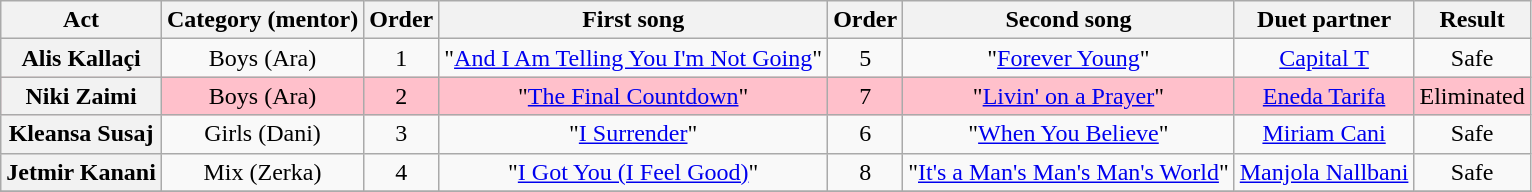<table class="wikitable plainrowheaders" style="text-align:center;">
<tr>
<th scope="col">Act</th>
<th scope="col">Category (mentor)</th>
<th scope="col">Order</th>
<th scope="col">First song</th>
<th scope="col">Order</th>
<th scope="col">Second song</th>
<th scope="col">Duet partner</th>
<th scope="col">Result</th>
</tr>
<tr>
<th scope="row">Alis Kallaçi</th>
<td>Boys (Ara)</td>
<td>1</td>
<td>"<a href='#'>And I Am Telling You I'm Not Going</a>"</td>
<td>5</td>
<td>"<a href='#'>Forever Young</a>"</td>
<td><a href='#'>Capital T</a></td>
<td>Safe</td>
</tr>
<tr style="background:pink;">
<th scope="row">Niki Zaimi</th>
<td>Boys (Ara)</td>
<td>2</td>
<td>"<a href='#'>The Final Countdown</a>"</td>
<td>7</td>
<td>"<a href='#'>Livin' on a Prayer</a>"</td>
<td><a href='#'>Eneda Tarifa</a></td>
<td>Eliminated</td>
</tr>
<tr>
<th scope="row">Kleansa Susaj</th>
<td>Girls (Dani)</td>
<td>3</td>
<td>"<a href='#'>I Surrender</a>"</td>
<td>6</td>
<td>"<a href='#'>When You Believe</a>"</td>
<td><a href='#'>Miriam Cani</a></td>
<td>Safe</td>
</tr>
<tr>
<th scope="row">Jetmir Kanani</th>
<td>Mix (Zerka)</td>
<td>4</td>
<td>"<a href='#'>I Got You (I Feel Good)</a>"</td>
<td>8</td>
<td>"<a href='#'>It's a Man's Man's Man's World</a>"</td>
<td><a href='#'>Manjola Nallbani</a></td>
<td>Safe</td>
</tr>
<tr>
</tr>
</table>
